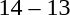<table style="text-align:center">
<tr>
<th width=200></th>
<th width=100></th>
<th width=200></th>
</tr>
<tr>
<td align=right><strong></strong></td>
<td>14 – 13</td>
<td align=left></td>
</tr>
</table>
